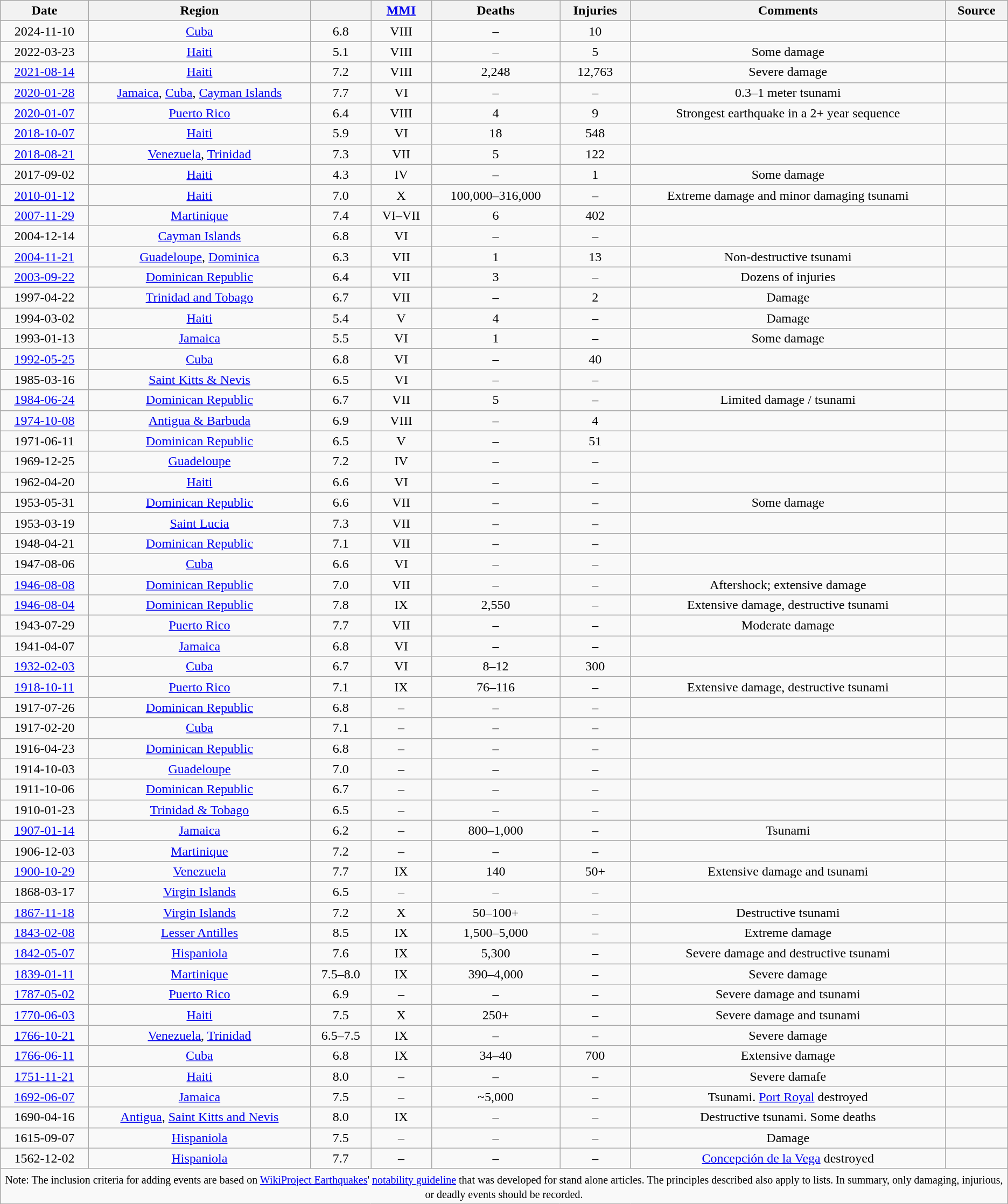<table class="wikitable sortable" style="text-align: center;">
<tr>
<th>Date</th>
<th>Region</th>
<th></th>
<th><a href='#'>MMI</a></th>
<th>Deaths</th>
<th>Injuries</th>
<th>Comments</th>
<th>Source</th>
</tr>
<tr>
<td>2024-11-10</td>
<td><a href='#'>Cuba</a></td>
<td>6.8 </td>
<td>VIII</td>
<td>–</td>
<td>10</td>
<td></td>
<td></td>
</tr>
<tr>
<td>2022-03-23</td>
<td><a href='#'>Haiti</a></td>
<td>5.1 </td>
<td>VIII</td>
<td>–</td>
<td>5</td>
<td>Some damage</td>
<td></td>
</tr>
<tr>
<td><a href='#'>2021-08-14</a></td>
<td><a href='#'>Haiti</a></td>
<td>7.2 </td>
<td>VIII</td>
<td>2,248</td>
<td>12,763</td>
<td>Severe damage</td>
<td></td>
</tr>
<tr>
<td><a href='#'>2020-01-28</a></td>
<td><a href='#'>Jamaica</a>, <a href='#'>Cuba</a>, <a href='#'>Cayman Islands</a></td>
<td>7.7 </td>
<td>VI</td>
<td>–</td>
<td>–</td>
<td>0.3–1 meter tsunami</td>
<td></td>
</tr>
<tr>
<td><a href='#'>2020-01-07</a></td>
<td><a href='#'>Puerto Rico</a></td>
<td>6.4 </td>
<td>VIII</td>
<td>4</td>
<td>9</td>
<td>Strongest earthquake in a 2+ year sequence</td>
<td></td>
</tr>
<tr>
<td><a href='#'>2018-10-07</a></td>
<td><a href='#'>Haiti</a></td>
<td>5.9 </td>
<td>VI</td>
<td>18</td>
<td>548</td>
<td></td>
<td></td>
</tr>
<tr>
<td><a href='#'>2018-08-21</a></td>
<td><a href='#'>Venezuela</a>, <a href='#'>Trinidad</a></td>
<td>7.3 </td>
<td>VII</td>
<td>5</td>
<td>122</td>
<td></td>
<td></td>
</tr>
<tr>
<td>2017-09-02</td>
<td><a href='#'>Haiti</a></td>
<td>4.3 </td>
<td>IV</td>
<td>–</td>
<td>1</td>
<td>Some damage</td>
<td></td>
</tr>
<tr>
<td><a href='#'>2010-01-12</a></td>
<td><a href='#'>Haiti</a></td>
<td>7.0 </td>
<td>X</td>
<td>100,000–316,000</td>
<td>–</td>
<td>Extreme damage and minor damaging tsunami</td>
<td></td>
</tr>
<tr>
<td><a href='#'>2007-11-29</a></td>
<td><a href='#'>Martinique</a></td>
<td>7.4 </td>
<td>VI–VII</td>
<td>6</td>
<td>402</td>
<td></td>
<td></td>
</tr>
<tr>
<td>2004-12-14</td>
<td><a href='#'>Cayman Islands</a></td>
<td>6.8 </td>
<td>VI</td>
<td>–</td>
<td>–</td>
<td></td>
<td></td>
</tr>
<tr>
<td><a href='#'>2004-11-21</a></td>
<td><a href='#'>Guadeloupe</a>, <a href='#'>Dominica</a></td>
<td>6.3 </td>
<td>VII</td>
<td>1</td>
<td>13</td>
<td>Non-destructive tsunami</td>
<td></td>
</tr>
<tr>
<td><a href='#'>2003-09-22</a></td>
<td><a href='#'>Dominican Republic</a></td>
<td>6.4 </td>
<td>VII</td>
<td>3</td>
<td>–</td>
<td>Dozens of injuries</td>
<td></td>
</tr>
<tr>
<td>1997-04-22</td>
<td><a href='#'>Trinidad and Tobago</a></td>
<td>6.7 </td>
<td>VII</td>
<td>–</td>
<td>2</td>
<td>Damage</td>
<td></td>
</tr>
<tr>
<td>1994-03-02</td>
<td><a href='#'>Haiti</a></td>
<td>5.4 </td>
<td>V</td>
<td>4</td>
<td>–</td>
<td>Damage</td>
<td></td>
</tr>
<tr>
<td>1993-01-13</td>
<td><a href='#'>Jamaica</a></td>
<td>5.5 </td>
<td>VI</td>
<td>1</td>
<td>–</td>
<td>Some damage</td>
<td></td>
</tr>
<tr>
<td><a href='#'>1992-05-25</a></td>
<td><a href='#'>Cuba</a></td>
<td>6.8 </td>
<td>VI</td>
<td>–</td>
<td>40</td>
<td></td>
<td></td>
</tr>
<tr>
<td>1985-03-16</td>
<td><a href='#'>Saint Kitts & Nevis</a></td>
<td>6.5 </td>
<td>VI</td>
<td>–</td>
<td>–</td>
<td></td>
<td></td>
</tr>
<tr>
<td><a href='#'>1984-06-24</a></td>
<td><a href='#'>Dominican Republic</a></td>
<td>6.7 </td>
<td>VII</td>
<td>5</td>
<td>–</td>
<td>Limited damage / tsunami</td>
<td></td>
</tr>
<tr>
<td><a href='#'>1974-10-08</a></td>
<td><a href='#'>Antigua & Barbuda</a></td>
<td>6.9 </td>
<td>VIII</td>
<td>–</td>
<td>4</td>
<td></td>
<td></td>
</tr>
<tr>
<td>1971-06-11</td>
<td><a href='#'>Dominican Republic</a></td>
<td>6.5 </td>
<td>V</td>
<td>–</td>
<td>51</td>
<td></td>
<td></td>
</tr>
<tr>
<td>1969-12-25</td>
<td><a href='#'>Guadeloupe</a></td>
<td>7.2 </td>
<td>IV</td>
<td>–</td>
<td>–</td>
<td></td>
<td></td>
</tr>
<tr>
<td>1962-04-20</td>
<td><a href='#'>Haiti</a></td>
<td>6.6 </td>
<td>VI</td>
<td>–</td>
<td>–</td>
<td></td>
<td></td>
</tr>
<tr>
<td>1953-05-31</td>
<td><a href='#'>Dominican Republic</a></td>
<td>6.6 </td>
<td>VII</td>
<td>–</td>
<td>–</td>
<td>Some damage</td>
<td></td>
</tr>
<tr>
<td>1953-03-19</td>
<td><a href='#'>Saint Lucia</a></td>
<td>7.3 </td>
<td>VII</td>
<td>–</td>
<td>–</td>
<td></td>
<td></td>
</tr>
<tr>
<td>1948-04-21</td>
<td><a href='#'>Dominican Republic</a></td>
<td>7.1 </td>
<td>VII</td>
<td>–</td>
<td>–</td>
<td></td>
<td></td>
</tr>
<tr>
<td>1947-08-06</td>
<td><a href='#'>Cuba</a></td>
<td>6.6 </td>
<td>VI</td>
<td>–</td>
<td>–</td>
<td></td>
<td></td>
</tr>
<tr>
<td><a href='#'>1946-08-08</a></td>
<td><a href='#'>Dominican Republic</a></td>
<td>7.0 </td>
<td>VII</td>
<td>–</td>
<td>–</td>
<td>Aftershock; extensive damage</td>
<td></td>
</tr>
<tr>
<td><a href='#'>1946-08-04</a></td>
<td><a href='#'>Dominican Republic</a></td>
<td>7.8 </td>
<td>IX</td>
<td>2,550</td>
<td>–</td>
<td>Extensive damage, destructive tsunami</td>
<td></td>
</tr>
<tr>
<td>1943-07-29</td>
<td><a href='#'>Puerto Rico</a></td>
<td>7.7 </td>
<td>VII</td>
<td>–</td>
<td>–</td>
<td>Moderate damage</td>
<td></td>
</tr>
<tr>
<td>1941-04-07</td>
<td><a href='#'>Jamaica</a></td>
<td>6.8 </td>
<td>VI</td>
<td>–</td>
<td>–</td>
<td></td>
<td></td>
</tr>
<tr>
<td><a href='#'>1932-02-03</a></td>
<td><a href='#'>Cuba</a></td>
<td>6.7 </td>
<td>VI</td>
<td>8–12</td>
<td>300</td>
<td></td>
<td></td>
</tr>
<tr>
<td><a href='#'>1918-10-11</a></td>
<td><a href='#'>Puerto Rico</a></td>
<td>7.1 </td>
<td>IX</td>
<td>76–116</td>
<td>–</td>
<td>Extensive damage, destructive tsunami</td>
<td></td>
</tr>
<tr>
<td>1917-07-26</td>
<td><a href='#'>Dominican Republic</a></td>
<td>6.8 </td>
<td>–</td>
<td>–</td>
<td>–</td>
<td></td>
<td></td>
</tr>
<tr>
<td>1917-02-20</td>
<td><a href='#'>Cuba</a></td>
<td>7.1 </td>
<td>–</td>
<td>–</td>
<td>–</td>
<td></td>
<td></td>
</tr>
<tr>
<td>1916-04-23</td>
<td><a href='#'>Dominican Republic</a></td>
<td>6.8 </td>
<td>–</td>
<td>–</td>
<td>–</td>
<td></td>
<td></td>
</tr>
<tr>
<td>1914-10-03</td>
<td><a href='#'>Guadeloupe</a></td>
<td>7.0 </td>
<td>–</td>
<td>–</td>
<td>–</td>
<td></td>
<td></td>
</tr>
<tr>
<td>1911-10-06</td>
<td><a href='#'>Dominican Republic</a></td>
<td>6.7 </td>
<td>–</td>
<td>–</td>
<td>–</td>
<td></td>
<td></td>
</tr>
<tr>
<td>1910-01-23</td>
<td><a href='#'>Trinidad & Tobago</a></td>
<td>6.5 </td>
<td>–</td>
<td>–</td>
<td>–</td>
<td></td>
<td></td>
</tr>
<tr>
<td><a href='#'>1907-01-14</a></td>
<td><a href='#'>Jamaica</a></td>
<td>6.2 </td>
<td>–</td>
<td>800–1,000</td>
<td>–</td>
<td>Tsunami</td>
<td></td>
</tr>
<tr>
<td>1906-12-03</td>
<td><a href='#'>Martinique</a></td>
<td>7.2 </td>
<td>–</td>
<td>–</td>
<td>–</td>
<td></td>
<td></td>
</tr>
<tr>
<td><a href='#'>1900-10-29</a></td>
<td><a href='#'>Venezuela</a></td>
<td>7.7 </td>
<td>IX</td>
<td>140</td>
<td>50+</td>
<td>Extensive damage and tsunami</td>
<td></td>
</tr>
<tr>
<td>1868-03-17</td>
<td><a href='#'>Virgin Islands</a></td>
<td>6.5 </td>
<td>–</td>
<td>–</td>
<td>–</td>
<td></td>
<td></td>
</tr>
<tr>
<td><a href='#'>1867-11-18</a></td>
<td><a href='#'>Virgin Islands</a></td>
<td>7.2 </td>
<td>X</td>
<td>50–100+</td>
<td>–</td>
<td>Destructive tsunami</td>
<td></td>
</tr>
<tr>
<td><a href='#'>1843-02-08</a></td>
<td><a href='#'>Lesser Antilles</a></td>
<td>8.5 </td>
<td>IX</td>
<td>1,500–5,000</td>
<td>–</td>
<td>Extreme damage</td>
<td></td>
</tr>
<tr>
<td><a href='#'>1842-05-07</a></td>
<td><a href='#'>Hispaniola</a></td>
<td>7.6 </td>
<td>IX</td>
<td>5,300</td>
<td>–</td>
<td>Severe damage and destructive tsunami</td>
<td></td>
</tr>
<tr>
<td><a href='#'>1839-01-11</a></td>
<td><a href='#'>Martinique</a></td>
<td>7.5–8.0 </td>
<td>IX</td>
<td>390–4,000</td>
<td>–</td>
<td>Severe damage</td>
<td></td>
</tr>
<tr>
<td><a href='#'>1787-05-02</a></td>
<td><a href='#'>Puerto Rico</a></td>
<td>6.9 </td>
<td>–</td>
<td>–</td>
<td>–</td>
<td>Severe damage and tsunami</td>
<td></td>
</tr>
<tr>
<td><a href='#'>1770-06-03</a></td>
<td><a href='#'>Haiti</a></td>
<td>7.5 </td>
<td>X</td>
<td>250+</td>
<td>–</td>
<td>Severe damage and tsunami</td>
<td></td>
</tr>
<tr>
<td><a href='#'>1766-10-21</a></td>
<td><a href='#'>Venezuela</a>, <a href='#'>Trinidad</a></td>
<td>6.5–7.5 </td>
<td>IX</td>
<td>–</td>
<td>–</td>
<td>Severe damage</td>
<td></td>
</tr>
<tr>
<td><a href='#'>1766-06-11</a></td>
<td><a href='#'>Cuba</a></td>
<td>6.8 </td>
<td>IX</td>
<td>34–40</td>
<td>700</td>
<td>Extensive damage</td>
<td></td>
</tr>
<tr>
<td><a href='#'>1751-11-21</a></td>
<td><a href='#'>Haiti</a></td>
<td>8.0 </td>
<td>–</td>
<td>–</td>
<td>–</td>
<td>Severe damafe</td>
<td></td>
</tr>
<tr>
<td><a href='#'>1692-06-07</a></td>
<td><a href='#'>Jamaica</a></td>
<td>7.5 </td>
<td>–</td>
<td>~5,000</td>
<td>–</td>
<td>Tsunami. <a href='#'>Port Royal</a> destroyed</td>
<td></td>
</tr>
<tr>
<td>1690-04-16</td>
<td><a href='#'>Antigua</a>, <a href='#'>Saint Kitts and Nevis</a></td>
<td>8.0 </td>
<td>IX</td>
<td>–</td>
<td>–</td>
<td>Destructive tsunami. Some deaths</td>
<td></td>
</tr>
<tr>
<td>1615-09-07</td>
<td><a href='#'>Hispaniola</a></td>
<td>7.5 </td>
<td>–</td>
<td>–</td>
<td>–</td>
<td>Damage</td>
<td></td>
</tr>
<tr>
<td>1562-12-02</td>
<td><a href='#'>Hispaniola</a></td>
<td>7.7 </td>
<td>–</td>
<td>–</td>
<td>–</td>
<td><a href='#'>Concepción de la Vega</a> destroyed</td>
<td></td>
</tr>
<tr class="sortbottom">
<td colspan="8" style="text-align: center;"><small>Note: The inclusion criteria for adding events are based on <a href='#'>WikiProject Earthquakes</a>' <a href='#'>notability guideline</a> that was developed for stand alone articles. The principles described also apply to lists. In summary, only damaging, injurious, or deadly events should be recorded.</small></td>
</tr>
</table>
